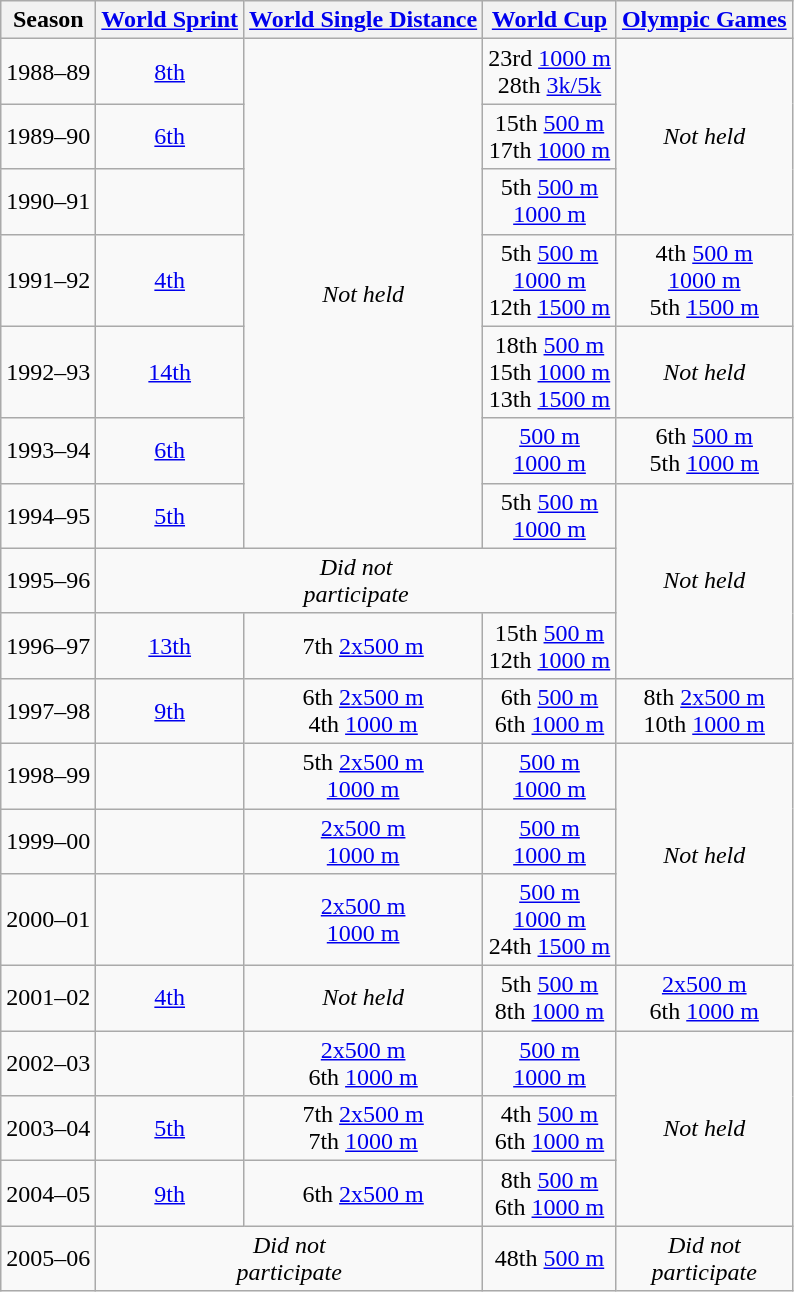<table class="wikitable" style="text-align:center;">
<tr>
<th>Season</th>
<th><a href='#'>World Sprint</a></th>
<th><a href='#'>World Single Distance</a></th>
<th><a href='#'>World Cup</a></th>
<th><a href='#'>Olympic Games</a></th>
</tr>
<tr>
<td>1988–89</td>
<td><a href='#'>8th</a></td>
<td rowspan=7><em>Not held</em></td>
<td>23rd <a href='#'>1000 m</a><br>28th <a href='#'>3k/5k</a></td>
<td rowspan=3><em>Not held</em></td>
</tr>
<tr>
<td>1989–90</td>
<td><a href='#'>6th</a></td>
<td>15th <a href='#'>500 m</a><br>17th <a href='#'>1000 m</a></td>
</tr>
<tr>
<td>1990–91</td>
<td></td>
<td>5th <a href='#'>500 m</a><br> <a href='#'>1000 m</a></td>
</tr>
<tr>
<td>1991–92</td>
<td><a href='#'>4th</a></td>
<td>5th <a href='#'>500 m</a><br> <a href='#'>1000 m</a><br>12th <a href='#'>1500 m</a></td>
<td>4th <a href='#'>500 m</a><br> <a href='#'>1000 m</a><br>5th <a href='#'>1500 m</a></td>
</tr>
<tr>
<td>1992–93</td>
<td><a href='#'>14th</a></td>
<td>18th <a href='#'>500 m</a><br>15th <a href='#'>1000 m</a><br>13th <a href='#'>1500 m</a></td>
<td><em>Not held</em></td>
</tr>
<tr>
<td>1993–94</td>
<td><a href='#'>6th</a></td>
<td> <a href='#'>500 m</a><br> <a href='#'>1000 m</a></td>
<td>6th <a href='#'>500 m</a><br>5th <a href='#'>1000 m</a></td>
</tr>
<tr>
<td>1994–95</td>
<td><a href='#'>5th</a></td>
<td>5th <a href='#'>500 m</a><br> <a href='#'>1000 m</a></td>
<td rowspan=3><em>Not held</em></td>
</tr>
<tr>
<td>1995–96</td>
<td colspan=3><em>Did not<br>participate</em></td>
</tr>
<tr>
<td>1996–97</td>
<td><a href='#'>13th</a></td>
<td>7th <a href='#'>2x500 m</a></td>
<td>15th <a href='#'>500 m</a><br>12th <a href='#'>1000 m</a></td>
</tr>
<tr>
<td>1997–98</td>
<td><a href='#'>9th</a></td>
<td>6th <a href='#'>2x500 m</a><br>4th <a href='#'>1000 m</a></td>
<td>6th <a href='#'>500 m</a><br>6th <a href='#'>1000 m</a></td>
<td>8th <a href='#'>2x500 m</a><br>10th <a href='#'>1000 m</a></td>
</tr>
<tr>
<td>1998–99</td>
<td></td>
<td>5th <a href='#'>2x500 m</a><br> <a href='#'>1000 m</a></td>
<td> <a href='#'>500 m</a><br> <a href='#'>1000 m</a></td>
<td rowspan=3><em>Not held</em></td>
</tr>
<tr>
<td>1999–00</td>
<td></td>
<td> <a href='#'>2x500 m</a><br> <a href='#'>1000 m</a></td>
<td> <a href='#'>500 m</a><br> <a href='#'>1000 m</a></td>
</tr>
<tr>
<td>2000–01</td>
<td></td>
<td> <a href='#'>2x500 m</a><br> <a href='#'>1000 m</a></td>
<td> <a href='#'>500 m</a><br> <a href='#'>1000 m</a><br>24th <a href='#'>1500 m</a></td>
</tr>
<tr>
<td>2001–02</td>
<td><a href='#'>4th</a></td>
<td><em>Not held</em></td>
<td>5th <a href='#'>500 m</a><br>8th <a href='#'>1000 m</a></td>
<td> <a href='#'>2x500 m</a><br>6th <a href='#'>1000 m</a></td>
</tr>
<tr>
<td>2002–03</td>
<td></td>
<td> <a href='#'>2x500 m</a><br>6th <a href='#'>1000 m</a></td>
<td> <a href='#'>500 m</a><br> <a href='#'>1000 m</a></td>
<td rowspan=3><em>Not held</em></td>
</tr>
<tr>
<td>2003–04</td>
<td><a href='#'>5th</a></td>
<td>7th <a href='#'>2x500 m</a><br>7th <a href='#'>1000 m</a></td>
<td>4th <a href='#'>500 m</a><br>6th <a href='#'>1000 m</a></td>
</tr>
<tr>
<td>2004–05</td>
<td><a href='#'>9th</a></td>
<td>6th <a href='#'>2x500 m</a></td>
<td>8th <a href='#'>500 m</a><br>6th <a href='#'>1000 m</a></td>
</tr>
<tr>
<td>2005–06</td>
<td colspan=2><em>Did not<br>participate</em></td>
<td>48th <a href='#'>500 m</a></td>
<td><em>Did not<br>participate</em></td>
</tr>
</table>
